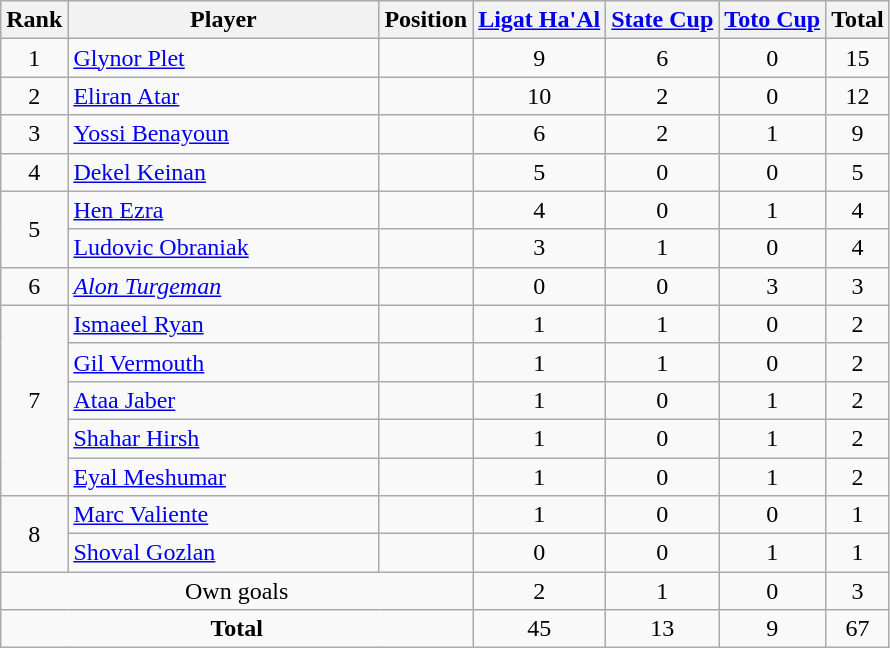<table class="wikitable">
<tr>
<th>Rank</th>
<th style="width:200px;">Player</th>
<th>Position</th>
<th><a href='#'>Ligat Ha'Al</a></th>
<th><a href='#'>State Cup</a></th>
<th><a href='#'>Toto Cup</a></th>
<th>Total</th>
</tr>
<tr>
<td align=center>1</td>
<td> <a href='#'>Glynor Plet</a></td>
<td align=center></td>
<td align=center>9</td>
<td align=center>6</td>
<td align=center>0</td>
<td align=center>15</td>
</tr>
<tr>
<td align=center>2</td>
<td> <a href='#'>Eliran Atar</a></td>
<td align=center></td>
<td align=center>10</td>
<td align=center>2</td>
<td align=center>0</td>
<td align=center>12</td>
</tr>
<tr>
<td align=center>3</td>
<td> <a href='#'>Yossi Benayoun</a></td>
<td align=center></td>
<td align=center>6</td>
<td align=center>2</td>
<td align=center>1</td>
<td align=center>9</td>
</tr>
<tr>
<td align=center>4</td>
<td> <a href='#'>Dekel Keinan</a></td>
<td align=center></td>
<td align=center>5</td>
<td align=center>0</td>
<td align=center>0</td>
<td align=center>5</td>
</tr>
<tr>
<td align=center rowspan=2>5</td>
<td> <a href='#'>Hen Ezra</a></td>
<td align=center></td>
<td align=center>4</td>
<td align=center>0</td>
<td align=center>1</td>
<td align=center>4</td>
</tr>
<tr>
<td> <a href='#'>Ludovic Obraniak</a></td>
<td align=center></td>
<td align=center>3</td>
<td align=center>1</td>
<td align=center>0</td>
<td align=center>4</td>
</tr>
<tr>
<td align=center>6</td>
<td> <em><a href='#'>Alon Turgeman</a></em></td>
<td align=center></td>
<td align=center>0</td>
<td align=center>0</td>
<td align=center>3</td>
<td align=center>3</td>
</tr>
<tr>
<td align=center rowspan=5>7</td>
<td> <a href='#'>Ismaeel Ryan</a></td>
<td align=center></td>
<td align=center>1</td>
<td align=center>1</td>
<td align=center>0</td>
<td align=center>2</td>
</tr>
<tr>
<td> <a href='#'>Gil Vermouth</a></td>
<td align=center></td>
<td align=center>1</td>
<td align=center>1</td>
<td align=center>0</td>
<td align=center>2</td>
</tr>
<tr>
<td> <a href='#'>Ataa Jaber</a></td>
<td align=center></td>
<td align=center>1</td>
<td align=center>0</td>
<td align=center>1</td>
<td align=center>2</td>
</tr>
<tr>
<td> <a href='#'>Shahar Hirsh</a></td>
<td align=center></td>
<td align=center>1</td>
<td align=center>0</td>
<td align=center>1</td>
<td align=center>2</td>
</tr>
<tr>
<td> <a href='#'>Eyal Meshumar</a></td>
<td align=center></td>
<td align=center>1</td>
<td align=center>0</td>
<td align=center>1</td>
<td align=center>2</td>
</tr>
<tr>
<td align=center rowspan=2>8</td>
<td> <a href='#'>Marc Valiente</a></td>
<td align=center></td>
<td align=center>1</td>
<td align=center>0</td>
<td align=center>0</td>
<td align=center>1</td>
</tr>
<tr>
<td> <a href='#'>Shoval Gozlan</a></td>
<td align=center></td>
<td align=center>0</td>
<td align=center>0</td>
<td align=center>1</td>
<td align=center>1</td>
</tr>
<tr>
<td align=center colspan=3>Own goals</td>
<td align=center>2</td>
<td align=center>1</td>
<td align=center>0</td>
<td align=center>3</td>
</tr>
<tr>
<td align=center colspan=3><strong>Total</strong></td>
<td align=center>45</td>
<td align=center>13</td>
<td align=center>9</td>
<td align=center>67</td>
</tr>
</table>
